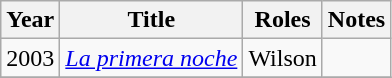<table class="wikitable sortable">
<tr>
<th>Year</th>
<th>Title</th>
<th>Roles</th>
<th>Notes</th>
</tr>
<tr>
<td>2003</td>
<td><em><a href='#'>La primera noche</a></em></td>
<td>Wilson</td>
<td></td>
</tr>
<tr>
</tr>
</table>
